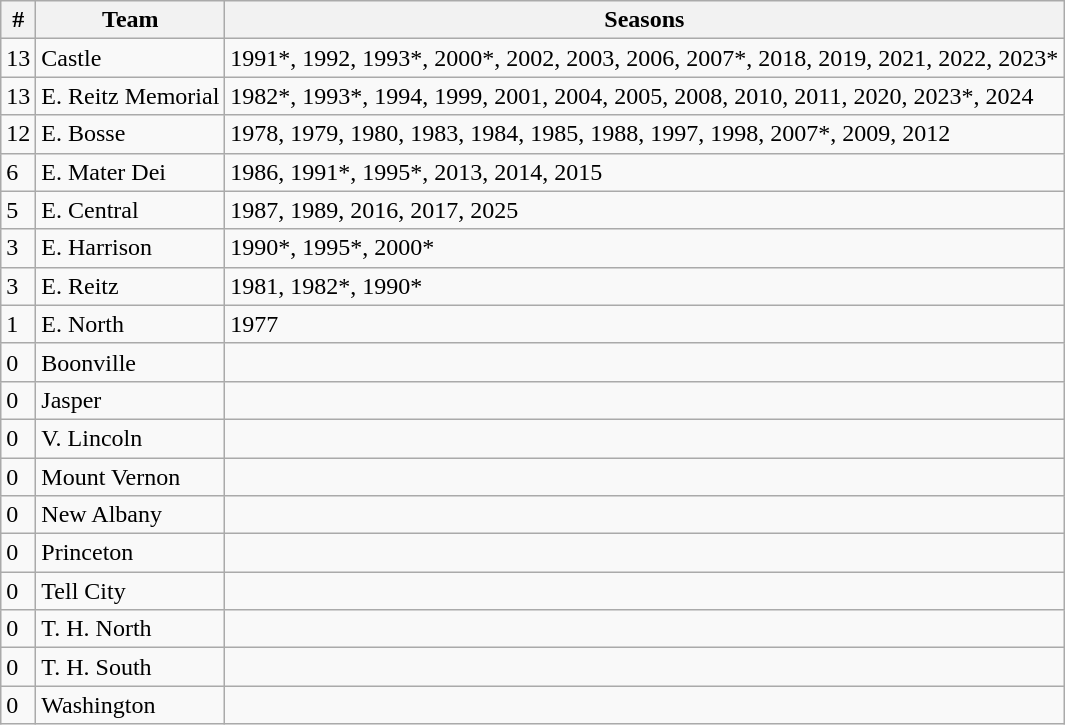<table class="wikitable" style=>
<tr>
<th>#</th>
<th>Team</th>
<th>Seasons</th>
</tr>
<tr>
<td>13</td>
<td>Castle</td>
<td>1991*, 1992, 1993*, 2000*, 2002, 2003, 2006, 2007*, 2018, 2019, 2021, 2022, 2023*</td>
</tr>
<tr>
<td>13</td>
<td>E. Reitz Memorial</td>
<td>1982*, 1993*, 1994, 1999, 2001, 2004, 2005, 2008, 2010, 2011, 2020, 2023*, 2024</td>
</tr>
<tr>
<td>12</td>
<td>E. Bosse</td>
<td>1978, 1979, 1980, 1983, 1984, 1985, 1988, 1997, 1998, 2007*, 2009, 2012</td>
</tr>
<tr>
<td>6</td>
<td>E. Mater Dei</td>
<td>1986, 1991*, 1995*, 2013, 2014, 2015</td>
</tr>
<tr>
<td>5</td>
<td>E. Central</td>
<td>1987, 1989, 2016, 2017, 2025</td>
</tr>
<tr>
<td>3</td>
<td>E. Harrison</td>
<td>1990*, 1995*, 2000*</td>
</tr>
<tr>
<td>3</td>
<td>E. Reitz</td>
<td>1981, 1982*, 1990*</td>
</tr>
<tr>
<td>1</td>
<td>E. North</td>
<td>1977</td>
</tr>
<tr>
<td>0</td>
<td>Boonville</td>
<td></td>
</tr>
<tr>
<td>0</td>
<td>Jasper</td>
<td></td>
</tr>
<tr>
<td>0</td>
<td>V. Lincoln</td>
<td></td>
</tr>
<tr>
<td>0</td>
<td>Mount Vernon</td>
<td></td>
</tr>
<tr>
<td>0</td>
<td>New Albany</td>
<td></td>
</tr>
<tr>
<td>0</td>
<td>Princeton</td>
<td></td>
</tr>
<tr>
<td>0</td>
<td>Tell City</td>
<td></td>
</tr>
<tr>
<td>0</td>
<td>T. H. North</td>
<td></td>
</tr>
<tr>
<td>0</td>
<td>T. H. South</td>
<td></td>
</tr>
<tr>
<td>0</td>
<td>Washington</td>
<td></td>
</tr>
</table>
